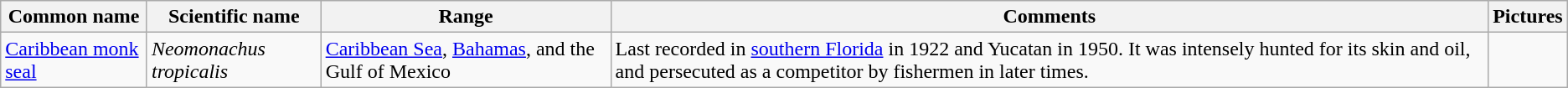<table class="wikitable">
<tr>
<th>Common name</th>
<th>Scientific name</th>
<th>Range</th>
<th class="unsortable">Comments</th>
<th class="unsortable">Pictures</th>
</tr>
<tr>
<td><a href='#'>Caribbean monk seal</a></td>
<td><em>Neomonachus tropicalis</em></td>
<td><a href='#'>Caribbean Sea</a>, <a href='#'>Bahamas</a>, and the Gulf of Mexico</td>
<td>Last recorded in <a href='#'>southern Florida</a> in 1922 and Yucatan in 1950. It was intensely hunted for its skin and oil, and persecuted as a competitor by fishermen in later times.</td>
<td></td>
</tr>
</table>
